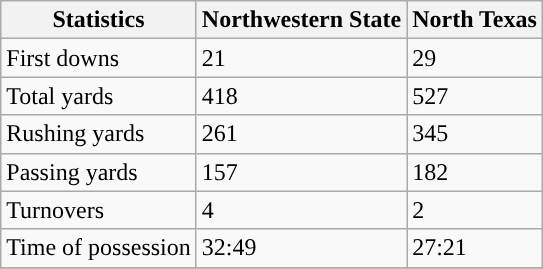<table class="wikitable">
<tr>
<th>Statistics</th>
<th>Northwestern State</th>
<th>North Texas</th>
</tr>
<tr>
<td>First downs</td>
<td>21</td>
<td>29</td>
</tr>
<tr>
<td>Total yards</td>
<td>418</td>
<td>527</td>
</tr>
<tr>
<td>Rushing yards</td>
<td>261</td>
<td>345</td>
</tr>
<tr>
<td>Passing yards</td>
<td>157</td>
<td>182</td>
</tr>
<tr>
<td>Turnovers</td>
<td>4</td>
<td>2</td>
</tr>
<tr>
<td>Time of possession</td>
<td>32:49</td>
<td>27:21</td>
</tr>
<tr>
</tr>
</table>
